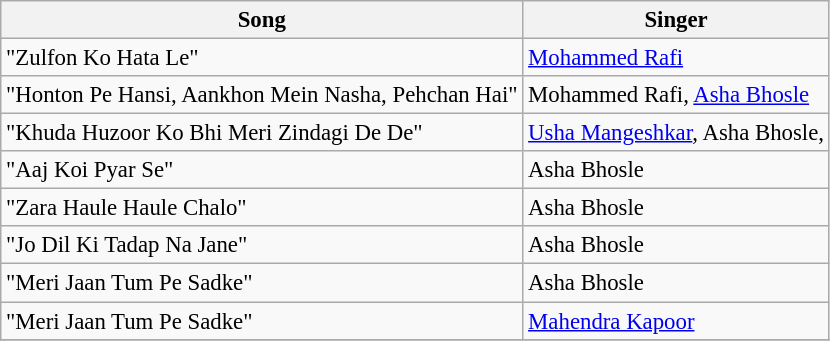<table class="wikitable" style="font-size:95%">
<tr>
<th>Song</th>
<th>Singer</th>
</tr>
<tr>
<td>"Zulfon Ko Hata Le"</td>
<td><a href='#'>Mohammed Rafi</a></td>
</tr>
<tr>
<td>"Honton Pe Hansi, Aankhon Mein Nasha, Pehchan Hai"</td>
<td>Mohammed Rafi, <a href='#'>Asha Bhosle</a></td>
</tr>
<tr>
<td>"Khuda Huzoor Ko Bhi Meri Zindagi De De"</td>
<td><a href='#'>Usha Mangeshkar</a>, Asha Bhosle,</td>
</tr>
<tr>
<td>"Aaj Koi Pyar Se"</td>
<td>Asha Bhosle</td>
</tr>
<tr>
<td>"Zara Haule Haule Chalo"</td>
<td>Asha Bhosle</td>
</tr>
<tr>
<td>"Jo Dil Ki Tadap Na Jane"</td>
<td>Asha Bhosle</td>
</tr>
<tr>
<td>"Meri Jaan Tum Pe Sadke"</td>
<td>Asha Bhosle</td>
</tr>
<tr>
<td>"Meri Jaan Tum Pe Sadke"</td>
<td><a href='#'>Mahendra Kapoor</a></td>
</tr>
<tr>
</tr>
</table>
